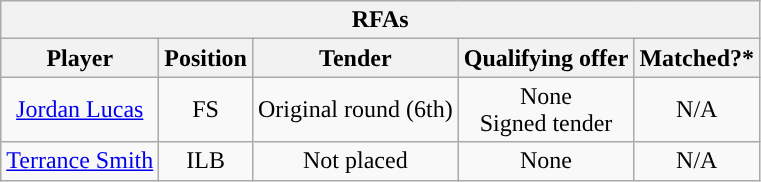<table class="wikitable" style="text-align:center">
<tr>
<th colspan=5>RFAs</th>
</tr>
<tr>
<th>Player</th>
<th>Position</th>
<th>Tender</th>
<th>Qualifying offer</th>
<th>Matched?*</th>
</tr>
<tr>
<td><a href='#'>Jordan Lucas</a></td>
<td>FS</td>
<td>Original round (6th)</td>
<td>None<br>Signed tender</td>
<td>N/A</td>
</tr>
<tr>
<td><a href='#'>Terrance Smith</a></td>
<td>ILB</td>
<td>Not placed</td>
<td>None</td>
<td>N/A</td>
</tr>
</table>
